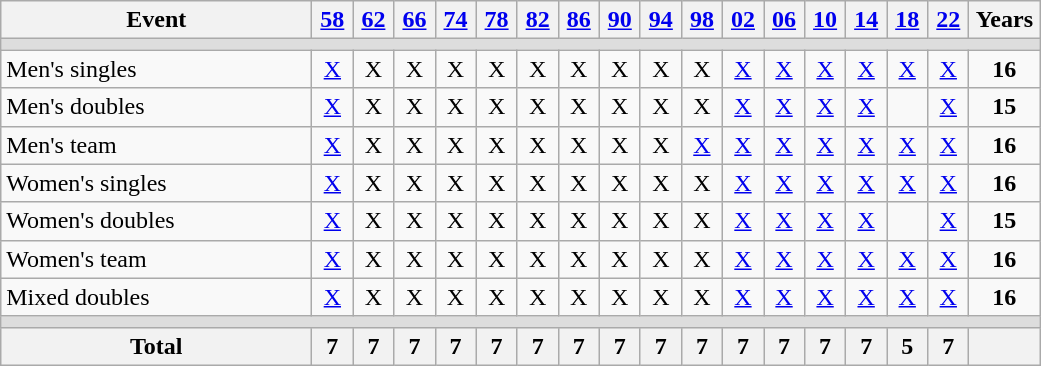<table class="wikitable" style="text-align:center">
<tr>
<th width="200">Event</th>
<th width=20><a href='#'>58</a></th>
<th width=20><a href='#'>62</a></th>
<th width=20><a href='#'>66</a></th>
<th width=20><a href='#'>74</a></th>
<th width=20><a href='#'>78</a></th>
<th width=20><a href='#'>82</a></th>
<th width=20><a href='#'>86</a></th>
<th width=20><a href='#'>90</a></th>
<th width=20><a href='#'>94</a></th>
<th width=20><a href='#'>98</a></th>
<th width=20><a href='#'>02</a></th>
<th width=20><a href='#'>06</a></th>
<th width=20><a href='#'>10</a></th>
<th width=20><a href='#'>14</a></th>
<th width=20><a href='#'>18</a></th>
<th width=20><a href='#'>22</a></th>
<th width=40>Years</th>
</tr>
<tr bgcolor=#DDDDDD>
<td colspan=18></td>
</tr>
<tr>
<td align=left>Men's singles</td>
<td><a href='#'>X</a></td>
<td>X</td>
<td>X</td>
<td>X</td>
<td>X</td>
<td>X</td>
<td>X</td>
<td>X</td>
<td>X</td>
<td>X</td>
<td><a href='#'>X</a></td>
<td><a href='#'>X</a></td>
<td><a href='#'>X</a></td>
<td><a href='#'>X</a></td>
<td><a href='#'>X</a></td>
<td><a href='#'>X</a></td>
<td><strong>16</strong></td>
</tr>
<tr>
<td align=left>Men's doubles</td>
<td><a href='#'>X</a></td>
<td>X</td>
<td>X</td>
<td>X</td>
<td>X</td>
<td>X</td>
<td>X</td>
<td>X</td>
<td>X</td>
<td>X</td>
<td><a href='#'>X</a></td>
<td><a href='#'>X</a></td>
<td><a href='#'>X</a></td>
<td><a href='#'>X</a></td>
<td></td>
<td><a href='#'>X</a></td>
<td><strong>15</strong></td>
</tr>
<tr>
<td align=left>Men's team</td>
<td><a href='#'>X</a></td>
<td>X</td>
<td>X</td>
<td>X</td>
<td>X</td>
<td>X</td>
<td>X</td>
<td>X</td>
<td>X</td>
<td><a href='#'>X</a></td>
<td><a href='#'>X</a></td>
<td><a href='#'>X</a></td>
<td><a href='#'>X</a></td>
<td><a href='#'>X</a></td>
<td><a href='#'>X</a></td>
<td><a href='#'>X</a></td>
<td><strong>16</strong></td>
</tr>
<tr>
<td align=left>Women's singles</td>
<td><a href='#'>X</a></td>
<td>X</td>
<td>X</td>
<td>X</td>
<td>X</td>
<td>X</td>
<td>X</td>
<td>X</td>
<td>X</td>
<td>X</td>
<td><a href='#'>X</a></td>
<td><a href='#'>X</a></td>
<td><a href='#'>X</a></td>
<td><a href='#'>X</a></td>
<td><a href='#'>X</a></td>
<td><a href='#'>X</a></td>
<td><strong>16</strong></td>
</tr>
<tr>
<td align=left>Women's doubles</td>
<td><a href='#'>X</a></td>
<td>X</td>
<td>X</td>
<td>X</td>
<td>X</td>
<td>X</td>
<td>X</td>
<td>X</td>
<td>X</td>
<td>X</td>
<td><a href='#'>X</a></td>
<td><a href='#'>X</a></td>
<td><a href='#'>X</a></td>
<td><a href='#'>X</a></td>
<td></td>
<td><a href='#'>X</a></td>
<td><strong>15</strong></td>
</tr>
<tr>
<td align=left>Women's team</td>
<td><a href='#'>X</a></td>
<td>X</td>
<td>X</td>
<td>X</td>
<td>X</td>
<td>X</td>
<td>X</td>
<td>X</td>
<td>X</td>
<td>X</td>
<td><a href='#'>X</a></td>
<td><a href='#'>X</a></td>
<td><a href='#'>X</a></td>
<td><a href='#'>X</a></td>
<td><a href='#'>X</a></td>
<td><a href='#'>X</a></td>
<td><strong>16</strong></td>
</tr>
<tr>
<td align=left>Mixed doubles</td>
<td><a href='#'>X</a></td>
<td>X</td>
<td>X</td>
<td>X</td>
<td>X</td>
<td>X</td>
<td>X</td>
<td>X</td>
<td>X</td>
<td>X</td>
<td><a href='#'>X</a></td>
<td><a href='#'>X</a></td>
<td><a href='#'>X</a></td>
<td><a href='#'>X</a></td>
<td><a href='#'>X</a></td>
<td><a href='#'>X</a></td>
<td><strong>16</strong></td>
</tr>
<tr bgcolor=#DDDDDD>
<td colspan=18></td>
</tr>
<tr>
<th>Total</th>
<th>7</th>
<th>7</th>
<th>7</th>
<th>7</th>
<th>7</th>
<th>7</th>
<th>7</th>
<th>7</th>
<th>7</th>
<th>7</th>
<th>7</th>
<th>7</th>
<th>7</th>
<th>7</th>
<th>5</th>
<th>7</th>
<th></th>
</tr>
</table>
